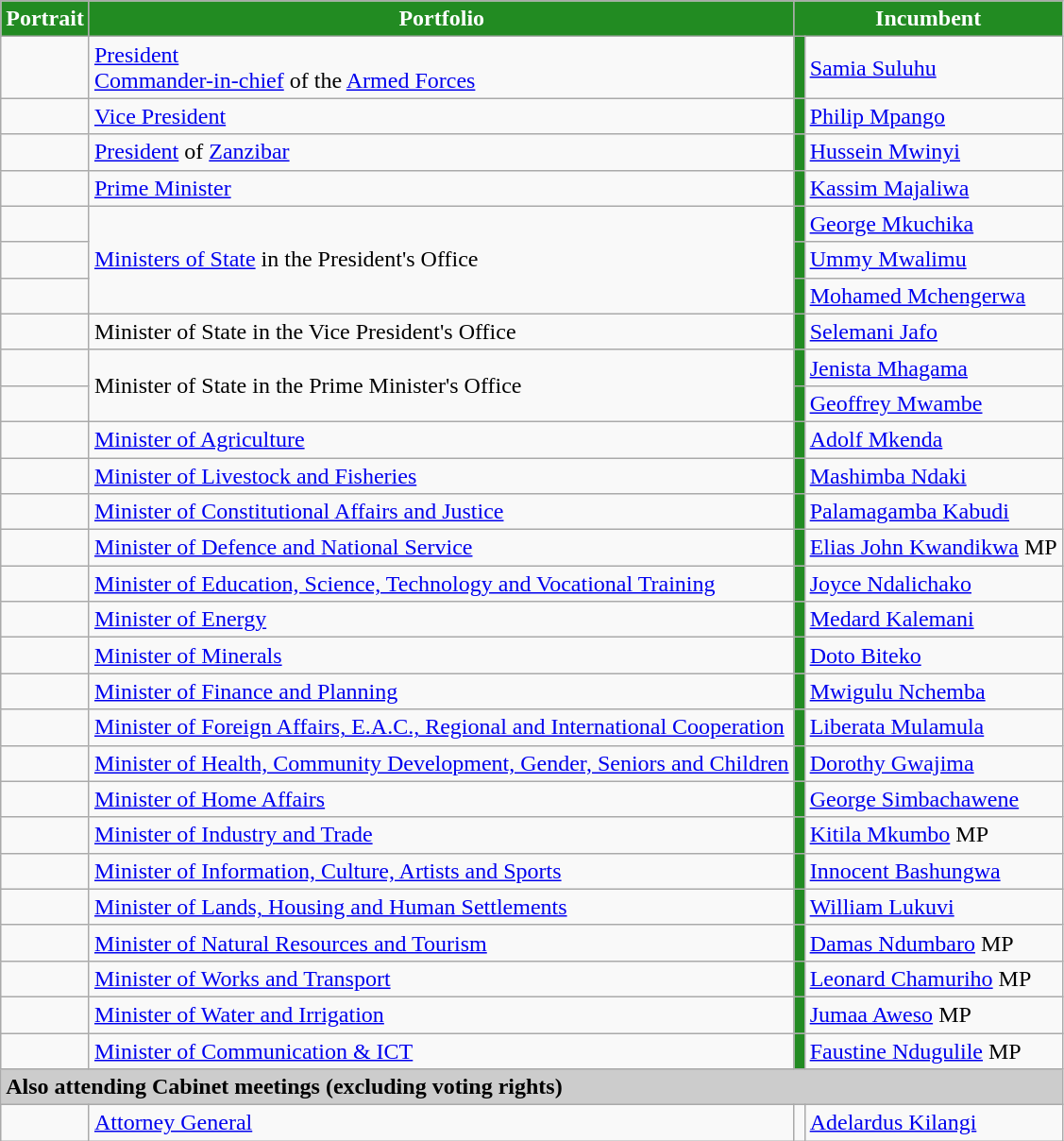<table class="wikitable" id="31 March 2021">
<tr>
<th style="background-color:#228B22;color: white">Portrait</th>
<th style="background-color:#228B22;color: white">Portfolio</th>
<th colspan=2 style="background-color:#228B22;color: white">Incumbent</th>
</tr>
<tr>
<td></td>
<td><a href='#'>President</a><br><a href='#'>Commander-in-chief</a> of the <a href='#'>Armed Forces</a></td>
<td style="background:#228B22"></td>
<td><a href='#'>Samia Suluhu</a></td>
</tr>
<tr>
<td></td>
<td><a href='#'>Vice President</a></td>
<td style="background:#228B22"></td>
<td><a href='#'>Philip Mpango</a></td>
</tr>
<tr>
<td></td>
<td><a href='#'>President</a> of <a href='#'>Zanzibar</a><br></td>
<td style="background:#228B22"></td>
<td><a href='#'>Hussein Mwinyi</a></td>
</tr>
<tr>
<td></td>
<td><a href='#'>Prime Minister</a></td>
<td style="background:#228B22"></td>
<td><a href='#'>Kassim Majaliwa</a> </td>
</tr>
<tr>
<td></td>
<td rowspan="3"><a href='#'>Ministers of State</a> in the President's Office <br></td>
<td style="background:#228B22"></td>
<td><a href='#'>George Mkuchika</a> </td>
</tr>
<tr>
<td></td>
<td style="background:#228B22"></td>
<td><a href='#'>Ummy Mwalimu</a> </td>
</tr>
<tr>
<td></td>
<td style="background:#228B22"></td>
<td><a href='#'>Mohamed Mchengerwa</a> </td>
</tr>
<tr>
<td></td>
<td>Minister of State in the Vice President's Office <br></td>
<td style="background:#228B22"></td>
<td><a href='#'>Selemani Jafo</a> </td>
</tr>
<tr>
<td></td>
<td rowspan="2">Minister of State in the Prime Minister's Office <br></td>
<td style="background:#228B22"></td>
<td><a href='#'>Jenista Mhagama</a> </td>
</tr>
<tr>
<td></td>
<td style="background:#228B22"></td>
<td><a href='#'>Geoffrey Mwambe</a> </td>
</tr>
<tr>
<td></td>
<td><a href='#'>Minister of Agriculture</a></td>
<td style="background:#228B22"></td>
<td><a href='#'>Adolf Mkenda</a> </td>
</tr>
<tr>
<td></td>
<td><a href='#'>Minister of Livestock and Fisheries</a></td>
<td style="background:#228B22"></td>
<td><a href='#'>Mashimba Ndaki</a> </td>
</tr>
<tr>
<td></td>
<td><a href='#'>Minister of Constitutional Affairs and Justice</a></td>
<td style="background:#228B22"></td>
<td><a href='#'>Palamagamba Kabudi</a> </td>
</tr>
<tr>
<td></td>
<td><a href='#'>Minister of Defence and National Service</a></td>
<td style="background:#228B22"></td>
<td><a href='#'>Elias John Kwandikwa</a> MP</td>
</tr>
<tr>
<td></td>
<td><a href='#'>Minister of Education, Science, Technology and Vocational Training</a></td>
<td style="background:#228B22"></td>
<td><a href='#'>Joyce Ndalichako</a> </td>
</tr>
<tr>
<td></td>
<td><a href='#'>Minister of Energy</a></td>
<td style="background:#228B22"></td>
<td><a href='#'>Medard Kalemani</a> </td>
</tr>
<tr>
<td></td>
<td><a href='#'>Minister of Minerals</a></td>
<td style="background:#228B22"></td>
<td><a href='#'>Doto Biteko</a> </td>
</tr>
<tr>
<td></td>
<td><a href='#'>Minister of Finance and Planning</a></td>
<td style="background:#228B22"></td>
<td><a href='#'>Mwigulu Nchemba</a> </td>
</tr>
<tr>
<td></td>
<td><a href='#'>Minister of Foreign Affairs, E.A.C., Regional and International Cooperation</a></td>
<td style="background:#228B22"></td>
<td><a href='#'>Liberata Mulamula</a> </td>
</tr>
<tr>
<td></td>
<td><a href='#'>Minister of Health, Community Development, Gender, Seniors and Children</a></td>
<td style="background:#228B22"></td>
<td><a href='#'>Dorothy Gwajima</a> </td>
</tr>
<tr>
<td></td>
<td><a href='#'>Minister of Home Affairs</a></td>
<td style="background:#228B22"></td>
<td><a href='#'>George Simbachawene</a> </td>
</tr>
<tr>
<td></td>
<td><a href='#'>Minister of Industry and Trade</a></td>
<td style="background:#228B22"></td>
<td><a href='#'>Kitila Mkumbo</a> MP</td>
</tr>
<tr>
<td></td>
<td><a href='#'>Minister of Information, Culture, Artists and Sports</a></td>
<td style="background:#228B22"></td>
<td><a href='#'>Innocent Bashungwa</a> </td>
</tr>
<tr>
<td></td>
<td><a href='#'>Minister of Lands, Housing and Human Settlements</a></td>
<td style="background:#228B22"></td>
<td><a href='#'>William Lukuvi</a> </td>
</tr>
<tr>
<td></td>
<td><a href='#'>Minister of Natural Resources and Tourism</a></td>
<td style="background:#228B22"></td>
<td><a href='#'>Damas Ndumbaro</a> MP</td>
</tr>
<tr>
<td></td>
<td><a href='#'>Minister of Works and Transport</a></td>
<td style="background:#228B22"></td>
<td><a href='#'>Leonard Chamuriho</a> MP</td>
</tr>
<tr>
<td></td>
<td><a href='#'>Minister of Water and Irrigation</a></td>
<td style="background:#228B22"></td>
<td><a href='#'>Jumaa Aweso</a> MP</td>
</tr>
<tr>
<td></td>
<td><a href='#'>Minister of Communication & ICT</a></td>
<td style="background:#228B22"></td>
<td><a href='#'>Faustine Ndugulile</a> MP</td>
</tr>
<tr>
<td style="background:#cccccc;" colspan="5"><strong>Also attending Cabinet meetings (excluding voting rights) </strong></td>
</tr>
<tr>
<td></td>
<td><a href='#'>Attorney General</a></td>
<td></td>
<td><a href='#'>Adelardus Kilangi</a></td>
</tr>
</table>
